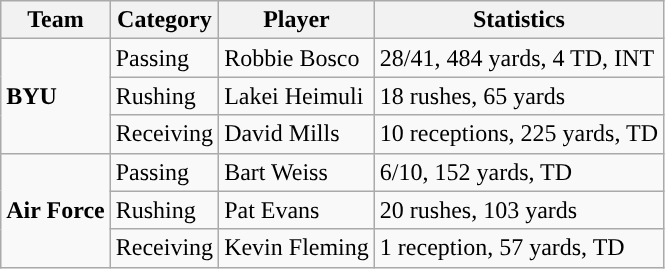<table class="wikitable" style="float: left;">
<tr>
<th>Team</th>
<th>Category</th>
<th>Player</th>
<th>Statistics</th>
</tr>
<tr>
<td rowspan=3><strong>BYU</strong></td>
<td>Passing</td>
<td>Robbie Bosco</td>
<td>28/41, 484 yards, 4 TD, INT</td>
</tr>
<tr>
<td>Rushing</td>
<td>Lakei Heimuli</td>
<td>18 rushes, 65 yards</td>
</tr>
<tr>
<td>Receiving</td>
<td>David Mills</td>
<td>10 receptions, 225 yards, TD</td>
</tr>
<tr>
<td rowspan=3><strong>Air Force</strong></td>
<td>Passing</td>
<td>Bart Weiss</td>
<td>6/10, 152 yards, TD</td>
</tr>
<tr>
<td>Rushing</td>
<td>Pat Evans</td>
<td>20 rushes, 103 yards</td>
</tr>
<tr>
<td>Receiving</td>
<td>Kevin Fleming</td>
<td>1 reception, 57 yards, TD</td>
</tr>
</table>
